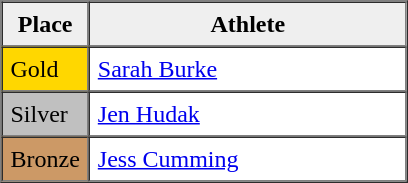<table border=1 cellpadding=5 cellspacing=0>
<tr>
<th style="background:#efefef;" width="20">Place</th>
<th style="background:#efefef;" width="200">Athlete</th>
</tr>
<tr align=left>
<td style="background:gold;">Gold</td>
<td><a href='#'>Sarah Burke</a></td>
</tr>
<tr align=left>
<td style="background:silver;">Silver</td>
<td><a href='#'>Jen Hudak</a></td>
</tr>
<tr align=left>
<td style="background:#CC9966;">Bronze</td>
<td><a href='#'>Jess Cumming</a></td>
</tr>
</table>
